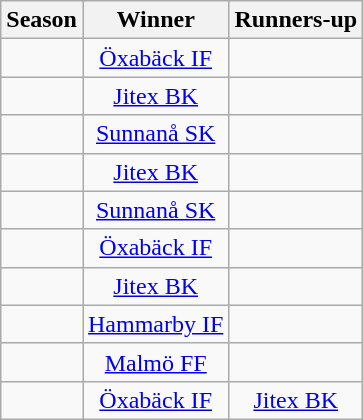<table class="wikitable sortable plainrowheaders" style="text-align: center;">
<tr>
<th>Season</th>
<th>Winner</th>
<th>Runners-up</th>
</tr>
<tr>
<td></td>
<td><a href='#'>Öxabäck IF</a></td>
<td></td>
</tr>
<tr>
<td></td>
<td><a href='#'>Jitex BK</a></td>
<td></td>
</tr>
<tr>
<td></td>
<td><a href='#'>Sunnanå SK</a></td>
<td></td>
</tr>
<tr>
<td></td>
<td><a href='#'>Jitex BK</a></td>
<td></td>
</tr>
<tr>
<td></td>
<td><a href='#'>Sunnanå SK</a></td>
<td></td>
</tr>
<tr>
<td></td>
<td><a href='#'>Öxabäck IF</a></td>
<td></td>
</tr>
<tr>
<td></td>
<td><a href='#'>Jitex BK</a></td>
<td></td>
</tr>
<tr>
<td></td>
<td><a href='#'>Hammarby IF</a></td>
<td></td>
</tr>
<tr>
<td></td>
<td><a href='#'>Malmö FF</a></td>
<td></td>
</tr>
<tr>
<td></td>
<td><a href='#'>Öxabäck IF</a></td>
<td><a href='#'>Jitex BK</a></td>
</tr>
</table>
